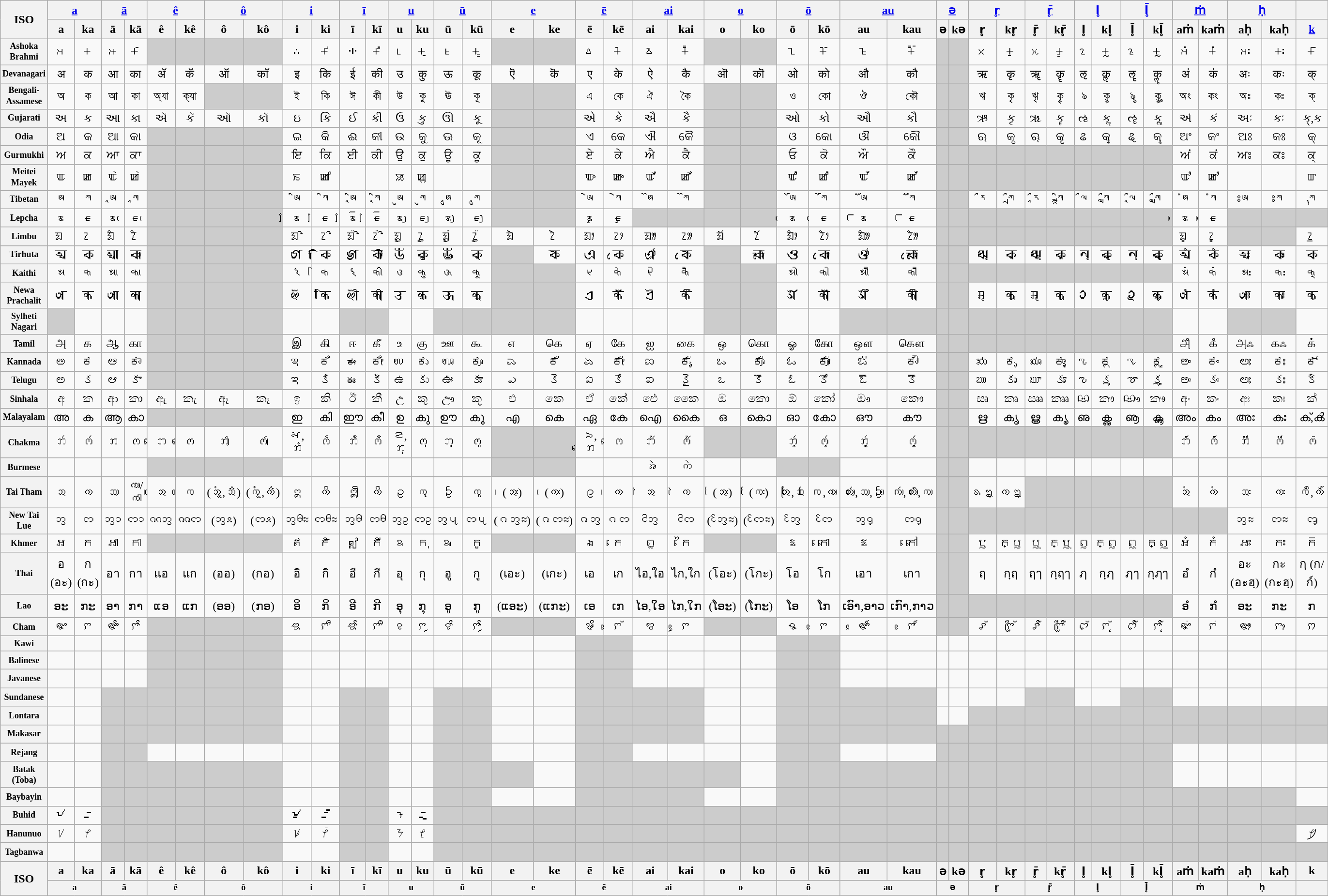<table class="wikitable Unicode" style="text-align:center; font-size:100%;">
<tr>
<th rowspan="2">ISO</th>
<th colspan="2"><a href='#'>a</a></th>
<th colspan="2"><a href='#'>ā</a></th>
<th colspan="2"><a href='#'>ê</a></th>
<th colspan="2"><a href='#'>ô</a></th>
<th colspan="2"><a href='#'>i</a></th>
<th colspan="2"><a href='#'>ī</a></th>
<th colspan="2"><a href='#'>u</a></th>
<th colspan="2"><a href='#'>ū</a></th>
<th colspan="2"><a href='#'>e</a></th>
<th colspan="2"><a href='#'>ē</a></th>
<th colspan="2"><a href='#'>ai</a></th>
<th colspan="2"><a href='#'>o</a></th>
<th colspan="2"><a href='#'>ō</a></th>
<th colspan="2"><a href='#'>au</a></th>
<th colspan="2"><a href='#'>ə</a></th>
<th colspan="2"><a href='#'>r̥</a></th>
<th colspan="2"><a href='#'>r̥̄</a></th>
<th colspan="2"><a href='#'>l̥</a></th>
<th colspan="2"><a href='#'>l̥̄</a></th>
<th colspan="2"><a href='#'> ṁ</a></th>
<th colspan="2"><a href='#'> ḥ</a></th>
<th> </th>
</tr>
<tr>
<th>a</th>
<th>ka</th>
<th>ā</th>
<th>kā</th>
<th>ê</th>
<th>kê</th>
<th>ô</th>
<th>kô</th>
<th>i</th>
<th>ki</th>
<th>ī</th>
<th>kī</th>
<th>u</th>
<th>ku</th>
<th>ū</th>
<th>kū</th>
<th>e</th>
<th>ke</th>
<th>ē</th>
<th>kē</th>
<th>ai</th>
<th>kai</th>
<th>o</th>
<th>ko</th>
<th>ō</th>
<th>kō</th>
<th>au</th>
<th>kau</th>
<th>ə</th>
<th>kə</th>
<th>r̥</th>
<th>kr̥</th>
<th>r̥̄</th>
<th>kr̥̄</th>
<th>l̥</th>
<th>kl̥</th>
<th>l̥̄</th>
<th>kl̥̄</th>
<th>aṁ</th>
<th>kaṁ</th>
<th>aḥ</th>
<th>kaḥ</th>
<th><a href='#'>k</a></th>
</tr>
<tr>
<th style="font-size: 75%;">Ashoka Brahmi</th>
<td>𑀅</td>
<td>𑀓</td>
<td>𑀆</td>
<td>𑀓𑀸</td>
<td style="background:#ccc;"> </td>
<td style="background:#ccc;"> </td>
<td style="background:#ccc;"> </td>
<td style="background:#ccc;"> </td>
<td>𑀇</td>
<td>𑀓𑀺</td>
<td>𑀈</td>
<td>𑀓𑀻</td>
<td>𑀉</td>
<td>𑀓𑀼</td>
<td>𑀊</td>
<td>𑀓𑀽</td>
<td style="background:#ccc;"> </td>
<td style="background:#ccc;"> </td>
<td>𑀏</td>
<td>𑀓𑁂</td>
<td>𑀐</td>
<td>𑀓𑁃</td>
<td style="background:#ccc;"> </td>
<td style="background:#ccc;"> </td>
<td>𑀑</td>
<td>𑀓𑁄</td>
<td>𑀒</td>
<td>𑀓𑁅</td>
<td style="background:#ccc;"> </td>
<td style="background:#ccc;"> </td>
<td>𑀋</td>
<td>𑀓𑀾</td>
<td>𑀌</td>
<td>𑀓𑀿</td>
<td>𑀍</td>
<td>𑀓𑁀</td>
<td>𑀎</td>
<td>𑀓𑁁</td>
<td>𑀅𑀁</td>
<td>𑀓𑀁</td>
<td>𑀅𑀂</td>
<td>𑀓𑀂</td>
<td>𑀓𑁆</td>
</tr>
<tr>
<th style="font-size: 75%;">Devanagari</th>
<td>अ</td>
<td>क</td>
<td>आ</td>
<td>का</td>
<td>ॲ</td>
<td>कॅ</td>
<td>ऑ</td>
<td>कॉ</td>
<td>इ</td>
<td>कि</td>
<td>ई</td>
<td>की</td>
<td>उ</td>
<td>कु</td>
<td>ऊ</td>
<td>कू</td>
<td>ऎ</td>
<td>कॆ</td>
<td>ए</td>
<td>के</td>
<td>ऐ</td>
<td>कै</td>
<td>ऒ</td>
<td>कॊ</td>
<td>ओ</td>
<td>को</td>
<td>औ</td>
<td>कौ</td>
<td style="background:#ccc;"> </td>
<td style="background:#ccc;"> </td>
<td>ऋ</td>
<td>कृ</td>
<td>ॠ</td>
<td>कॄ</td>
<td>ऌ</td>
<td>कॢ</td>
<td>ॡ</td>
<td>कॣ</td>
<td>अं</td>
<td>कं</td>
<td>अः</td>
<td>कः</td>
<td>क्</td>
</tr>
<tr>
<th style="font-size: 75%;">Bengali- <br> Assamese</th>
<td>অ</td>
<td>ক</td>
<td>আ</td>
<td>কা</td>
<td>অ্যা</td>
<td>ক্যা</td>
<td style="background:#ccc;"> </td>
<td style="background:#ccc;"> </td>
<td>ই</td>
<td>কি</td>
<td>ঈ</td>
<td>কী</td>
<td>উ</td>
<td>কু</td>
<td>ঊ</td>
<td>কূ</td>
<td style="background:#ccc;"> </td>
<td style="background:#ccc;"> </td>
<td>এ</td>
<td>কে</td>
<td>ঐ</td>
<td>কৈ</td>
<td style="background:#ccc;"> </td>
<td style="background:#ccc;"> </td>
<td>ও</td>
<td>কো</td>
<td>ঔ</td>
<td>কৌ</td>
<td style="background:#ccc;"> </td>
<td style="background:#ccc;"> </td>
<td>ঋ</td>
<td>কৃ</td>
<td>ৠ</td>
<td>কৄ</td>
<td>ঌ</td>
<td>কৢ</td>
<td>ৡ</td>
<td>কৣ</td>
<td>অং</td>
<td>কং</td>
<td>অঃ</td>
<td>কঃ</td>
<td>ক্</td>
</tr>
<tr>
<th style="font-size: 75%;">Gujarati</th>
<td>અ</td>
<td>ક</td>
<td>આ</td>
<td>કા</td>
<td>ઍ</td>
<td>કૅ</td>
<td>ઑ</td>
<td>કૉ</td>
<td>ઇ</td>
<td>કિ</td>
<td>ઈ</td>
<td>કી</td>
<td>ઉ</td>
<td>કુ</td>
<td>ઊ</td>
<td>કૂ</td>
<td style="background:#ccc;"> </td>
<td style="background:#ccc;"> </td>
<td>એ</td>
<td>કે</td>
<td>ઐ</td>
<td>કૈ</td>
<td style="background:#ccc;"> </td>
<td style="background:#ccc;"> </td>
<td>ઓ</td>
<td>કો</td>
<td>ઔ</td>
<td>કૌ</td>
<td style="background:#ccc;"> </td>
<td style="background:#ccc;"> </td>
<td>ઋ</td>
<td>કૃ</td>
<td>ૠ</td>
<td>કૄ</td>
<td>ઌ</td>
<td>કૢ</td>
<td>ૡ</td>
<td>કૣ</td>
<td>અં</td>
<td>કં</td>
<td>અઃ</td>
<td>કઃ</td>
<td>ક્,ક્‍</td>
</tr>
<tr>
<th style="font-size: 75%;">Odia</th>
<td>ଅ</td>
<td>କ</td>
<td>ଆ</td>
<td>କା</td>
<td style="background:#ccc;"> </td>
<td style="background:#ccc;"> </td>
<td style="background:#ccc;"> </td>
<td style="background:#ccc;"> </td>
<td>ଇ</td>
<td>କି</td>
<td>ଈ</td>
<td>କୀ</td>
<td>ଉ</td>
<td>କୁ</td>
<td>ଊ</td>
<td>କୂ</td>
<td style="background:#ccc;"> </td>
<td style="background:#ccc;"> </td>
<td>ଏ</td>
<td>କେ</td>
<td>ଐ</td>
<td>କୈ</td>
<td style="background:#ccc;"> </td>
<td style="background:#ccc;"> </td>
<td>ଓ</td>
<td>କୋ</td>
<td>ଔ</td>
<td>କୌ</td>
<td style="background:#ccc;"> </td>
<td style="background:#ccc;"> </td>
<td>ଋ</td>
<td>କୃ</td>
<td>ୠ</td>
<td>କୄ</td>
<td>ଌ</td>
<td>କୢ</td>
<td>ୡ</td>
<td>କୣ</td>
<td>ଅଂ</td>
<td>କଂ</td>
<td>ଅଃ</td>
<td>କଃ</td>
<td>କ୍</td>
</tr>
<tr>
<th style="font-size: 75%;">Gurmukhi</th>
<td>ਅ</td>
<td>ਕ</td>
<td>ਆ</td>
<td>ਕਾ</td>
<td style="background:#ccc;"> </td>
<td style="background:#ccc;"> </td>
<td style="background:#ccc;"> </td>
<td style="background:#ccc;"> </td>
<td>ਇ</td>
<td>ਕਿ</td>
<td>ਈ</td>
<td>ਕੀ</td>
<td>ਉ</td>
<td>ਕੁ</td>
<td>ਊ</td>
<td>ਕੂ</td>
<td style="background:#ccc;"> </td>
<td style="background:#ccc;"> </td>
<td>ਏ</td>
<td>ਕੇ</td>
<td>ਐ</td>
<td>ਕੈ</td>
<td style="background:#ccc;"> </td>
<td style="background:#ccc;"> </td>
<td>ਓ</td>
<td>ਕੋ</td>
<td>ਔ</td>
<td>ਕੌ</td>
<td style="background:#ccc;"> </td>
<td style="background:#ccc;"> </td>
<td style="background:#ccc;"> </td>
<td style="background:#ccc;"> </td>
<td style="background:#ccc;"> </td>
<td style="background:#ccc;"> </td>
<td style="background:#ccc;"> </td>
<td style="background:#ccc;"> </td>
<td style="background:#ccc;"> </td>
<td style="background:#ccc;"> </td>
<td>ਅਂ</td>
<td>ਕਂ</td>
<td>ਅਃ</td>
<td>ਕਃ</td>
<td>ਕ੍</td>
</tr>
<tr>
<th style="font-size: 75%;">Meitei Mayek</th>
<td>ꯑ</td>
<td>ꯀ</td>
<td>ꯑꯥ</td>
<td>ꯀꯥ</td>
<td style="background:#ccc;"> </td>
<td style="background:#ccc;"> </td>
<td style="background:#ccc;"> </td>
<td style="background:#ccc;"> </td>
<td>ꯏ</td>
<td>ꯀꯤ</td>
<td></td>
<td></td>
<td>ꯎ</td>
<td>ꯀꯨ</td>
<td></td>
<td></td>
<td style="background:#ccc;"> </td>
<td style="background:#ccc;"> </td>
<td>ꯑꯦ</td>
<td>ꯀꯦ</td>
<td>ꯑꯩ</td>
<td>ꯀꯩ</td>
<td style="background:#ccc;"> </td>
<td style="background:#ccc;"> </td>
<td>ꯑꯣ</td>
<td>ꯀꯣ</td>
<td>ꯑꯧ</td>
<td>ꯀꯧ</td>
<td style="background:#ccc;"> </td>
<td style="background:#ccc;"> </td>
<td style="background:#ccc;"> </td>
<td style="background:#ccc;"> </td>
<td style="background:#ccc;"> </td>
<td style="background:#ccc;"> </td>
<td style="background:#ccc;"> </td>
<td style="background:#ccc;"> </td>
<td style="background:#ccc;"> </td>
<td style="background:#ccc;"> </td>
<td>ꯑꯪ</td>
<td>ꯀꯪ</td>
<td></td>
<td></td>
<td>ꯛ</td>
</tr>
<tr>
<th style="font-size: 75%;">Tibetan</th>
<td>ཨ</td>
<td>ཀ</td>
<td>ཨཱ</td>
<td>ཀཱ</td>
<td style="background:#ccc;"> </td>
<td style="background:#ccc;"> </td>
<td style="background:#ccc;"> </td>
<td style="background:#ccc;"> </td>
<td>ཨི</td>
<td>ཀི</td>
<td>ཨཱི</td>
<td>ཀཱི</td>
<td>ཨུ</td>
<td>ཀུ</td>
<td>ཨཱུ</td>
<td>ཀཱུ</td>
<td style="background:#ccc;"> </td>
<td style="background:#ccc;"> </td>
<td>ཨེ</td>
<td>ཀེ</td>
<td>ཨཻ</td>
<td>ཀཻ</td>
<td style="background:#ccc;"> </td>
<td style="background:#ccc;"> </td>
<td>ཨོ</td>
<td>ཀོ</td>
<td>ཨཽ</td>
<td>ཀཽ</td>
<td style="background:#ccc;"> </td>
<td style="background:#ccc;"> </td>
<td>རྀ</td>
<td>ཀྲྀ</td>
<td>རཱྀ</td>
<td>ཀཷ</td>
<td>ལྀ</td>
<td>ཀླྀ</td>
<td>ལཱྀ</td>
<td>ཀླཱྀ</td>
<td>ཨཾ</td>
<td>ཀཾ</td>
<td>ཨཿ</td>
<td>ཀཿ</td>
<td>ཀ྄</td>
</tr>
<tr>
<th style="font-size: 75%;">Lepcha</th>
<td>ᰣ</td>
<td>ᰀ</td>
<td>ᰣᰦ</td>
<td>ᰀᰦ</td>
<td style="background:#ccc;"> </td>
<td style="background:#ccc;"> </td>
<td style="background:#ccc;"> </td>
<td style="background:#ccc;"> </td>
<td>ᰣᰧ</td>
<td>ᰀᰧ</td>
<td>ᰣᰧᰶ</td>
<td>ᰀᰧᰶ</td>
<td>ᰣᰪ</td>
<td>ᰀᰪ</td>
<td>ᰣᰫ</td>
<td>ᰀᰫ</td>
<td style="background:#ccc;"> </td>
<td style="background:#ccc;"> </td>
<td>ᰣᰬ</td>
<td>ᰀᰬ</td>
<td style="background:#ccc;"> </td>
<td style="background:#ccc;"> </td>
<td style="background:#ccc;"> </td>
<td style="background:#ccc;"> </td>
<td>ᰣᰨ</td>
<td>ᰀᰨ</td>
<td>ᰣᰩ</td>
<td>ᰀᰩ</td>
<td style="background:#ccc;"> </td>
<td style="background:#ccc;"> </td>
<td style="background:#ccc;"> </td>
<td style="background:#ccc;"> </td>
<td style="background:#ccc;"> </td>
<td style="background:#ccc;"> </td>
<td style="background:#ccc;"> </td>
<td style="background:#ccc;"> </td>
<td style="background:#ccc;"> </td>
<td style="background:#ccc;"> </td>
<td>ᰣᰴ</td>
<td>ᰀᰴ</td>
<td style="background:#ccc;"> </td>
<td style="background:#ccc;"> </td>
<td style="background:#ccc;"> </td>
</tr>
<tr>
<th style="font-size: 75%;">Limbu</th>
<td>ᤀ</td>
<td>ᤁ</td>
<td>ᤀᤠ</td>
<td>ᤁᤠ</td>
<td style="background:#ccc;"> </td>
<td style="background:#ccc;"> </td>
<td style="background:#ccc;"> </td>
<td style="background:#ccc;"> </td>
<td>ᤀᤡ</td>
<td>ᤁᤡ</td>
<td>ᤀᤡ᤺</td>
<td>ᤁᤡ᤺</td>
<td>ᤀᤢ</td>
<td>ᤁᤢ</td>
<td>ᤀᤢ᤺</td>
<td>ᤁᤢ᤺</td>
<td>ᤀᤧ</td>
<td>ᤁᤧ</td>
<td>ᤀᤣ</td>
<td>ᤁᤣ</td>
<td>ᤀᤤ</td>
<td>ᤁᤤ</td>
<td>ᤀᤨ</td>
<td>ᤁᤨ</td>
<td>ᤀᤥ</td>
<td>ᤁᤥ</td>
<td>ᤀᤦ</td>
<td>ᤁᤦ</td>
<td style="background:#ccc;"> </td>
<td style="background:#ccc;"> </td>
<td style="background:#ccc;"> </td>
<td style="background:#ccc;"> </td>
<td style="background:#ccc;"> </td>
<td style="background:#ccc;"> </td>
<td style="background:#ccc;"> </td>
<td style="background:#ccc;"> </td>
<td style="background:#ccc;"> </td>
<td style="background:#ccc;"> </td>
<td>ᤀᤲ</td>
<td>ᤁᤲ</td>
<td style="background:#ccc;"> </td>
<td style="background:#ccc;"> </td>
<td>ᤁ᤻</td>
</tr>
<tr>
<th style="font-size: 75%;">Tirhuta</th>
<td>𑒁</td>
<td>𑒏</td>
<td>𑒂</td>
<td>𑒏𑒰</td>
<td style="background:#ccc;"> </td>
<td style="background:#ccc;"> </td>
<td style="background:#ccc;"> </td>
<td style="background:#ccc;"> </td>
<td>𑒃</td>
<td>𑒏𑒱</td>
<td>𑒄</td>
<td>𑒏𑒲</td>
<td>𑒅</td>
<td>𑒏𑒳</td>
<td>𑒆</td>
<td>𑒏𑒴</td>
<td style="background:#ccc;"> </td>
<td>𑒏𑒺</td>
<td>𑒋</td>
<td>𑒏𑒹</td>
<td>𑒌</td>
<td>𑒏𑒻</td>
<td style="background:#ccc;"> </td>
<td>𑒏𑒽</td>
<td>𑒍</td>
<td>𑒏𑒼</td>
<td>𑒎</td>
<td>𑒏𑒾</td>
<td style="background:#ccc;"> </td>
<td style="background:#ccc;"> </td>
<td>𑒇</td>
<td>𑒏𑒵</td>
<td>𑒈</td>
<td>𑒏𑒶</td>
<td>𑒉</td>
<td>𑒏𑒷</td>
<td>𑒊</td>
<td>𑒏𑒸</td>
<td>𑒁𑓀</td>
<td>𑒏𑓀</td>
<td>𑒁𑓁</td>
<td>𑒏𑓁</td>
<td>𑒏𑓂</td>
</tr>
<tr>
<th style="font-size: 75%;">Kaithi</th>
<td>𑂃</td>
<td>𑂍</td>
<td>𑂄</td>
<td>𑂍𑂰</td>
<td style="background:#ccc;"> </td>
<td style="background:#ccc;"> </td>
<td style="background:#ccc;"> </td>
<td style="background:#ccc;"> </td>
<td>𑂅</td>
<td>𑂍𑂱</td>
<td>𑂆</td>
<td>𑂍𑂲</td>
<td>𑂇</td>
<td>𑂍𑂳</td>
<td>𑂈</td>
<td>𑂍𑂴</td>
<td style="background:#ccc;"> </td>
<td style="background:#ccc;"> </td>
<td>𑂉</td>
<td>𑂍𑂵</td>
<td>𑂊</td>
<td>𑂍𑂶</td>
<td style="background:#ccc;"> </td>
<td style="background:#ccc;"> </td>
<td>𑂋</td>
<td>𑂍𑂷</td>
<td>𑂌</td>
<td>𑂍𑂸</td>
<td style="background:#ccc;"> </td>
<td style="background:#ccc;"> </td>
<td style="background:#ccc;"> </td>
<td style="background:#ccc;"> </td>
<td style="background:#ccc;"> </td>
<td style="background:#ccc;"> </td>
<td style="background:#ccc;"> </td>
<td style="background:#ccc;"> </td>
<td style="background:#ccc;"> </td>
<td style="background:#ccc;"> </td>
<td>𑂃𑂁</td>
<td>𑂍𑂁</td>
<td>𑂃𑂂</td>
<td>𑂍𑂂</td>
<td>𑂍𑂹</td>
</tr>
<tr>
<th style="font-size: 75%;">Newa Prachalit</th>
<td>𑐀</td>
<td>𑐎</td>
<td>𑐁</td>
<td>𑐎𑐵</td>
<td style="background:#ccc;"> </td>
<td style="background:#ccc;"> </td>
<td style="background:#ccc;"> </td>
<td style="background:#ccc;"> </td>
<td>𑐂</td>
<td>𑐎𑐶</td>
<td>𑐃</td>
<td>𑐎𑐷</td>
<td>𑐄</td>
<td>𑐎𑐸</td>
<td>𑐅</td>
<td>𑐎𑐹</td>
<td style="background:#ccc;"> </td>
<td style="background:#ccc;"> </td>
<td>𑐊</td>
<td>𑐎𑐾</td>
<td>𑐋</td>
<td>𑐎𑐿</td>
<td style="background:#ccc;"> </td>
<td style="background:#ccc;"> </td>
<td>𑐌</td>
<td>𑐎𑑀</td>
<td>𑐍</td>
<td>𑐎𑑁</td>
<td style="background:#ccc;"></td>
<td style="background:#ccc;"></td>
<td>𑐆</td>
<td>𑐎𑐺</td>
<td>𑐇</td>
<td>𑐎𑐻</td>
<td>𑐈</td>
<td>𑐎𑐼</td>
<td>𑐉</td>
<td>𑐎𑐽</td>
<td>𑐀𑑄</td>
<td>𑐎𑑄</td>
<td>𑐀𑑅</td>
<td>𑐎𑑅</td>
<td>𑐎𑑂</td>
</tr>
<tr>
<th style="font-size: 75%;">Sylheti Nagari</th>
<td style="background:#ccc;"> </td>
<td></td>
<td></td>
<td></td>
<td style="background:#ccc;"> </td>
<td style="background:#ccc;"> </td>
<td style="background:#ccc;"> </td>
<td style="background:#ccc;"> </td>
<td></td>
<td></td>
<td style="background:#ccc;"> </td>
<td style="background:#ccc;"> </td>
<td></td>
<td></td>
<td style="background:#ccc;"> </td>
<td style="background:#ccc;"> </td>
<td style="background:#ccc;"> </td>
<td style="background:#ccc;"> </td>
<td></td>
<td></td>
<td></td>
<td></td>
<td style="background:#ccc;"> </td>
<td style="background:#ccc;"> </td>
<td></td>
<td></td>
<td style="background:#ccc;"> </td>
<td style="background:#ccc;"> </td>
<td style="background:#ccc;"> </td>
<td style="background:#ccc;"> </td>
<td style="background:#ccc;"> </td>
<td style="background:#ccc;"> </td>
<td style="background:#ccc;"> </td>
<td style="background:#ccc;"> </td>
<td style="background:#ccc;"> </td>
<td style="background:#ccc;"> </td>
<td style="background:#ccc;"> </td>
<td style="background:#ccc;"> </td>
<td></td>
<td></td>
<td style="background:#ccc;"> </td>
<td style="background:#ccc;"> </td>
<td></td>
</tr>
<tr>
<th style="font-size: 75%;">Tamil</th>
<td>அ</td>
<td>க</td>
<td>ஆ</td>
<td>கா</td>
<td style="background:#ccc;"> </td>
<td style="background:#ccc;"> </td>
<td style="background:#ccc;"> </td>
<td style="background:#ccc;"> </td>
<td>இ</td>
<td>கி</td>
<td>ஈ</td>
<td>கீ</td>
<td>உ</td>
<td>கு</td>
<td>ஊ</td>
<td>கூ</td>
<td>எ</td>
<td>கெ</td>
<td>ஏ</td>
<td>கே</td>
<td>ஐ</td>
<td>கை</td>
<td>ஒ</td>
<td>கொ</td>
<td>ஓ</td>
<td>கோ</td>
<td>ஔ</td>
<td>கௌ</td>
<td style="background:#ccc;"> </td>
<td style="background:#ccc;"> </td>
<td style="background:#ccc;"> </td>
<td style="background:#ccc;"> </td>
<td style="background:#ccc;"> </td>
<td style="background:#ccc;"> </td>
<td style="background:#ccc;"> </td>
<td style="background:#ccc;"> </td>
<td style="background:#ccc;"> </td>
<td style="background:#ccc;"> </td>
<td>அஂ</td>
<td>கஂ</td>
<td>அஃ</td>
<td>கஃ</td>
<td>க்</td>
</tr>
<tr>
<th style="font-size: 75%;">Kannada</th>
<td>ಅ</td>
<td>ಕ</td>
<td>ಆ</td>
<td>ಕಾ</td>
<td style="background:#ccc;"> </td>
<td style="background:#ccc;"> </td>
<td style="background:#ccc;"> </td>
<td style="background:#ccc;"> </td>
<td>ಇ</td>
<td>ಕಿ</td>
<td>ಈ</td>
<td>ಕೀ</td>
<td>ಉ</td>
<td>ಕು</td>
<td>ಊ</td>
<td>ಕೂ</td>
<td>ಎ</td>
<td>ಕೆ</td>
<td>ಏ</td>
<td>ಕೇ</td>
<td>ಐ</td>
<td>ಕೈ</td>
<td>ಒ</td>
<td>ಕೊ</td>
<td>ಓ</td>
<td>ಕೋ</td>
<td>ಔ</td>
<td>ಕೌ</td>
<td style="background:#ccc;"> </td>
<td style="background:#ccc;"> </td>
<td>ಋ</td>
<td>ಕೃ</td>
<td>ೠ</td>
<td>ಕೄ</td>
<td>ಌ</td>
<td>ಕೢ</td>
<td>ೡ</td>
<td>ಕೣ</td>
<td>అం</td>
<td>ಕಂ</td>
<td>అః</td>
<td>ಕಃ</td>
<td>ಕ್</td>
</tr>
<tr>
<th style="font-size: 75%;">Telugu</th>
<td>అ</td>
<td>క</td>
<td>ఆ</td>
<td>కా</td>
<td style="background:#ccc;"> </td>
<td style="background:#ccc;"> </td>
<td style="background:#ccc;"> </td>
<td style="background:#ccc;"> </td>
<td>ఇ</td>
<td>కి</td>
<td>ఈ</td>
<td>కీ</td>
<td>ఉ</td>
<td>కు</td>
<td>ఊ</td>
<td>కూ</td>
<td>ఎ</td>
<td>కె</td>
<td>ఏ</td>
<td>కే</td>
<td>ఐ</td>
<td>కై</td>
<td>ఒ</td>
<td>కొ</td>
<td>ఓ</td>
<td>కో</td>
<td>ఔ</td>
<td>కౌ</td>
<td style="background:#ccc;"> </td>
<td style="background:#ccc;"> </td>
<td>ఋ</td>
<td>కృ</td>
<td>ౠ</td>
<td>కౄ</td>
<td>ఌ</td>
<td>కౢ</td>
<td>ౡ</td>
<td>కౣ</td>
<td>అం</td>
<td>కం</td>
<td>అః</td>
<td>కః</td>
<td>క్</td>
</tr>
<tr>
<th style="font-size: 75%;">Sinhala</th>
<td>අ</td>
<td>ක</td>
<td>ආ</td>
<td>කා</td>
<td>ඇ</td>
<td>කැ</td>
<td>ඈ</td>
<td>කෑ</td>
<td>ඉ</td>
<td>කි</td>
<td>ඊ</td>
<td>කී</td>
<td>උ</td>
<td>කු</td>
<td>ඌ</td>
<td>කූ</td>
<td>එ</td>
<td>කෙ</td>
<td>ඒ</td>
<td>කේ</td>
<td>ඓ</td>
<td>කෛ</td>
<td>ඔ</td>
<td>කො</td>
<td>ඕ</td>
<td>කෝ</td>
<td>ඖ</td>
<td>කෞ</td>
<td style="background:#ccc;"> </td>
<td style="background:#ccc;"> </td>
<td>ඍ</td>
<td>කෘ</td>
<td>ඎ</td>
<td>කෲ</td>
<td>ඏ</td>
<td>කෟ</td>
<td>ඐ</td>
<td>කෳ</td>
<td>අං</td>
<td>කං</td>
<td>අඃ</td>
<td>කඃ</td>
<td>ක්</td>
</tr>
<tr>
<th style="font-size: 75%;">Malayalam</th>
<td>അ</td>
<td>ക</td>
<td>ആ</td>
<td>കാ</td>
<td style="background:#ccc;"> </td>
<td style="background:#ccc;"> </td>
<td style="background:#ccc;"> </td>
<td style="background:#ccc;"> </td>
<td>ഇ</td>
<td>കി</td>
<td>ഈ</td>
<td>കീ</td>
<td>ഉ</td>
<td>കു</td>
<td>ഊ</td>
<td>കൂ</td>
<td>എ</td>
<td>കെ</td>
<td>ഏ</td>
<td>കേ</td>
<td>ഐ</td>
<td>കൈ</td>
<td>ഒ</td>
<td>കൊ</td>
<td>ഓ</td>
<td>കോ</td>
<td>ഔ</td>
<td>കൗ</td>
<td style="background:#ccc;"> </td>
<td style="background:#ccc;"> </td>
<td>ഋ</td>
<td>കൃ</td>
<td>ൠ</td>
<td>കൄ</td>
<td>ഌ</td>
<td>കൢ</td>
<td>ൡ</td>
<td>കൣ</td>
<td>അം</td>
<td>കം</td>
<td>അഃ</td>
<td>കഃ</td>
<td>ക്,ക്‍</td>
</tr>
<tr>
<th style="font-size: 75%;">Chakma</th>
<td>𑄃𑄧</td>
<td>𑄇𑄧</td>
<td>𑄃</td>
<td>𑄇</td>
<td>𑄃𑄬𑄬</td>
<td>𑄇𑄬𑄬</td>
<td>𑄃𑅅</td>
<td>𑄇𑅅</td>
<td>𑄄, 𑄃𑄨</td>
<td>𑄇𑄨</td>
<td>𑄃𑄩</td>
<td>𑄇𑄩</td>
<td>𑄅, 𑄃𑄪</td>
<td>𑄇𑄪</td>
<td>𑄃𑄫</td>
<td>𑄇𑄫</td>
<td style="background:#ccc;"> </td>
<td style="background:#ccc;"> </td>
<td>𑄆, 𑄃𑄬</td>
<td>𑄇𑄬</td>
<td>𑄃𑄰</td>
<td>𑄇𑄰</td>
<td style="background:#ccc;"> </td>
<td style="background:#ccc;"> </td>
<td>𑄃𑄮</td>
<td>𑄇𑄮</td>
<td>𑄃𑄯</td>
<td>𑄇𑄯</td>
<td style="background:#ccc;"> </td>
<td style="background:#ccc;"> </td>
<td style="background:#ccc;"> </td>
<td style="background:#ccc;"> </td>
<td style="background:#ccc;"> </td>
<td style="background:#ccc;"> </td>
<td style="background:#ccc;"> </td>
<td style="background:#ccc;"> </td>
<td style="background:#ccc;"> </td>
<td style="background:#ccc;"> </td>
<td>𑄃𑄧𑄁</td>
<td>𑄇𑄧𑄁</td>
<td>𑄃𑄧𑄂</td>
<td>𑄇𑄧𑄂</td>
<td>𑄇𑄴</td>
</tr>
<tr>
<th style="font-size: 75%;">Burmese</th>
<td></td>
<td></td>
<td></td>
<td></td>
<td style="background:#ccc;"> </td>
<td style="background:#ccc;"> </td>
<td style="background:#ccc;"> </td>
<td style="background:#ccc;"> </td>
<td></td>
<td></td>
<td></td>
<td></td>
<td></td>
<td></td>
<td></td>
<td></td>
<td style="background:#ccc;"> </td>
<td style="background:#ccc;"> </td>
<td></td>
<td></td>
<td>အဲ</td>
<td>ကဲ</td>
<td></td>
<td></td>
<td style="background:#ccc;"> </td>
<td style="background:#ccc;"> </td>
<td></td>
<td></td>
<td style="background:#ccc;"> </td>
<td style="background:#ccc;"> </td>
<td></td>
<td></td>
<td></td>
<td></td>
<td></td>
<td></td>
<td></td>
<td></td>
<td></td>
<td></td>
<td></td>
<td></td>
<td></td>
</tr>
<tr>
<th style="font-size: 75%;">Tai Tham</th>
<td>ᩋ</td>
<td>ᨠ</td>
<td>ᩋᩣ</td>
<td>ᨠᩣ/ᨠᩤ</td>
<td>ᩋᩯ</td>
<td>ᨠᩯ</td>
<td>(ᩋᩬᩴ,ᩋᩳ)</td>
<td>(ᨠᩬᩴ,ᨠᩳ)</td>
<td>ᩍ</td>
<td>ᨠᩥ</td>
<td>ᩎ</td>
<td>ᨠᩦ</td>
<td>ᩏ</td>
<td>ᨠᩩ</td>
<td>ᩐ</td>
<td>ᨠᩪ</td>
<td>(ᩋᩮᩡ)</td>
<td>(ᨠᩮᩡ)</td>
<td>ᩑ</td>
<td>ᨠᩮ</td>
<td>ᩋᩱ</td>
<td>ᨠᩱ</td>
<td>(ᩋᩰᩡ)</td>
<td>(ᨠᩰᩡ)</td>
<td>ᩒ,ᩋᩰ</td>
<td>ᨠᩰ,ᨠᩮᩣ</td>
<td>ᩋᩮᩢᩣ,ᩋᩯᩣ,ᩐᩣ</td>
<td>ᨠᩮᩢᩣ,ᨠᩮᩫᩣ,ᨠᩯᩣ</td>
<td style="background:#ccc;"> </td>
<td style="background:#ccc;"> </td>
<td>ᩁᩂ</td>
<td>ᨠᩂ</td>
<td style="background:#ccc;"> </td>
<td style="background:#ccc;"> </td>
<td style="background:#ccc;"> </td>
<td style="background:#ccc;"> </td>
<td style="background:#ccc;"> </td>
<td style="background:#ccc;"> </td>
<td>ᩋᩴ</td>
<td>ᨠᩴ</td>
<td>ᩋᩡ</td>
<td>ᨠᩡ</td>
<td>ᨠ᩺,ᨠ᩼</td>
</tr>
<tr>
<th style="font-size: 75%;">New Tai Lue</th>
<td>ᦀ</td>
<td>ᦂ</td>
<td>ᦀᦱ</td>
<td>ᦂᦱ</td>
<td>ᦶᦀ</td>
<td>ᦶᦂ</td>
<td>(ᦀᦸ)</td>
<td>(ᦂᦸ)</td>
<td>ᦀᦲᦰ</td>
<td>ᦂᦲᦰ</td>
<td>ᦀᦲ</td>
<td>ᦂᦲ</td>
<td>ᦀᦳ</td>
<td>ᦂᦳ</td>
<td>ᦀᦴ</td>
<td>ᦂᦴ</td>
<td>(ᦵᦀᦰ)</td>
<td>(ᦵᦂᦰ)</td>
<td>ᦵᦀ</td>
<td>ᦵᦂ</td>
<td>ᦺᦀ</td>
<td>ᦺᦂ</td>
<td>(ᦷᦀᦰ)</td>
<td>(ᦷᦂᦰ)</td>
<td>ᦷᦀ</td>
<td>ᦷᦂ</td>
<td>ᦀᧁ</td>
<td>ᦂᧁ</td>
<td style="background:#ccc;"> </td>
<td style="background:#ccc;"> </td>
<td style="background:#ccc;"> </td>
<td style="background:#ccc;"> </td>
<td style="background:#ccc;"> </td>
<td style="background:#ccc;"> </td>
<td style="background:#ccc;"> </td>
<td style="background:#ccc;"> </td>
<td style="background:#ccc;"> </td>
<td style="background:#ccc;"> </td>
<td style="background:#ccc;"> </td>
<td style="background:#ccc;"> </td>
<td>ᦀᦰ</td>
<td>ᦂᦰ</td>
<td>ᧅ</td>
</tr>
<tr>
<th style="font-size: 75%;">Khmer</th>
<td>អ</td>
<td>ក</td>
<td>អា</td>
<td>កា</td>
<td style="background:#ccc;"> </td>
<td style="background:#ccc;"> </td>
<td style="background:#ccc;"> </td>
<td style="background:#ccc;"> </td>
<td>ឥ</td>
<td>កិ</td>
<td>ឦ</td>
<td>កី</td>
<td>ឧ</td>
<td>កុ</td>
<td>ឩ</td>
<td>កូ</td>
<td style="background:#ccc;"> </td>
<td style="background:#ccc;"> </td>
<td>ឯ</td>
<td>កេ</td>
<td>ឰ</td>
<td>កៃ</td>
<td style="background:#ccc;"> </td>
<td style="background:#ccc;"> </td>
<td>ឱ</td>
<td>កោ</td>
<td>ឳ</td>
<td>កៅ</td>
<td style="background:#ccc;"> </td>
<td style="background:#ccc;"> </td>
<td>ឫ</td>
<td>ក្ឫ</td>
<td>ឬ</td>
<td>ក្ឬ</td>
<td>ឭ</td>
<td>ក្ឭ</td>
<td>ឮ</td>
<td>ក្ឮ</td>
<td>អំ</td>
<td>កំ</td>
<td>អះ</td>
<td>កះ</td>
<td>ក៑</td>
</tr>
<tr>
<th style="font-size: 75%;">Thai</th>
<td>อ (อะ)</td>
<td>ก (กะ)</td>
<td>อา</td>
<td>กา</td>
<td>แอ</td>
<td>แก</td>
<td>(ออ)</td>
<td>(กอ)</td>
<td>อิ</td>
<td>กิ</td>
<td>อี</td>
<td>กี</td>
<td>อุ</td>
<td>กุ</td>
<td>อู</td>
<td>กู</td>
<td>(เอะ)</td>
<td>(เกะ)</td>
<td>เอ</td>
<td>เก</td>
<td>ไอ,ใอ</td>
<td>ไก,ใก</td>
<td>(โอะ)</td>
<td>(โกะ)</td>
<td>โอ</td>
<td>โก</td>
<td>เอา</td>
<td>เกา</td>
<td style="background:#ccc;"> </td>
<td style="background:#ccc;"> </td>
<td>ฤ</td>
<td>กฺฤ</td>
<td>ฤๅ</td>
<td>กฺฤๅ</td>
<td>ฦ</td>
<td>กฺฦ</td>
<td>ฦๅ</td>
<td>กฺฦๅ</td>
<td>อํ</td>
<td>กํ</td>
<td>อะ (อะฮฺ)</td>
<td>กะ (กะฮฺ)</td>
<td>กฺ (ก/ก์)</td>
</tr>
<tr>
<th style="font-size: 75%;">Lao</th>
<td>ອະ</td>
<td>ກະ</td>
<td>ອາ</td>
<td>ກາ</td>
<td>ແອ</td>
<td>ແກ</td>
<td>(ອອ)</td>
<td>(ກອ)</td>
<td>ອິ</td>
<td>ກິ</td>
<td>ອີ</td>
<td>ກີ</td>
<td>ອຸ</td>
<td>ກຸ</td>
<td>ອູ</td>
<td>ກູ</td>
<td>(ແອະ)</td>
<td>(ແກະ)</td>
<td>ເອ</td>
<td>ເກ</td>
<td>ໄອ,ໃອ</td>
<td>ໄກ,ໃກ</td>
<td>(ໂອະ)</td>
<td>(ໂກະ)</td>
<td>ໂອ</td>
<td>ໂກ</td>
<td>ເອົາ,ອາວ</td>
<td>ເກົາ,ກາວ</td>
<td style="background:#ccc;"> </td>
<td style="background:#ccc;"> </td>
<td style="background:#ccc;"> </td>
<td style="background:#ccc;"> </td>
<td style="background:#ccc;"> </td>
<td style="background:#ccc;"> </td>
<td style="background:#ccc;"> </td>
<td style="background:#ccc;"> </td>
<td style="background:#ccc;"> </td>
<td style="background:#ccc;"> </td>
<td>ອํ</td>
<td>ກํ</td>
<td>ອະ</td>
<td>ກະ</td>
<td>ກ</td>
</tr>
<tr>
<th style="font-size: 75%;">Cham</th>
<td>ꨀ</td>
<td>ꨆ</td>
<td>ꨀꨩ</td>
<td>ꨆꨩ</td>
<td style="background:#ccc;"> </td>
<td style="background:#ccc;"> </td>
<td style="background:#ccc;"> </td>
<td style="background:#ccc;"> </td>
<td>ꨁ</td>
<td>ꨆꨪ</td>
<td>ꨁꨩ</td>
<td>ꨆꨫ</td>
<td>ꨂ</td>
<td>ꨆꨭ</td>
<td>ꨂꨩ</td>
<td>ꨆꨭꨩ</td>
<td style="background:#ccc;"> </td>
<td style="background:#ccc;"> </td>
<td>ꨃ</td>
<td>ꨆꨯꨮ</td>
<td>ꨄ</td>
<td>ꨆꨰ</td>
<td style="background:#ccc;"> </td>
<td style="background:#ccc;"> </td>
<td>ꨅ</td>
<td>ꨆꨯ</td>
<td>ꨀꨯꨱ</td>
<td>ꨆꨯꨱ</td>
<td style="background:#ccc;"> </td>
<td style="background:#ccc;"> </td>
<td>ꨣꨮ</td>
<td>ꨆꨴꨮ</td>
<td>ꨣꨮꨩ</td>
<td>ꨆꨴꨮꨩ</td>
<td>ꨤꨮ</td>
<td>ꨆꨵꨮ</td>
<td>ꨤꨮꨩ</td>
<td>ꨆꨵꨮꨩ</td>
<td>ꨀꩌ</td>
<td>ꨆꩌ</td>
<td>ꨀꩍ</td>
<td>ꨆꩍ</td>
<td>ꩀ</td>
</tr>
<tr>
<th style="font-size: 75%;">Kawi</th>
<td></td>
<td></td>
<td></td>
<td></td>
<td style="background:#ccc;"></td>
<td style="background:#ccc;"></td>
<td style="background:#ccc;"></td>
<td style="background:#ccc;"></td>
<td></td>
<td></td>
<td></td>
<td></td>
<td></td>
<td></td>
<td></td>
<td></td>
<td></td>
<td></td>
<td style="background:#ccc;"></td>
<td style="background:#ccc;"></td>
<td></td>
<td></td>
<td></td>
<td></td>
<td style="background:#ccc;"></td>
<td style="background:#ccc;"></td>
<td></td>
<td></td>
<td></td>
<td></td>
<td></td>
<td></td>
<td></td>
<td></td>
<td></td>
<td></td>
<td></td>
<td></td>
<td></td>
<td></td>
<td></td>
<td></td>
<td></td>
</tr>
<tr>
<th style="font-size: 75%;">Balinese</th>
<td></td>
<td></td>
<td></td>
<td></td>
<td style="background:#ccc;"> </td>
<td style="background:#ccc;"> </td>
<td style="background:#ccc;"> </td>
<td style="background:#ccc;"> </td>
<td></td>
<td></td>
<td></td>
<td></td>
<td></td>
<td></td>
<td></td>
<td></td>
<td></td>
<td></td>
<td style="background:#ccc;"> </td>
<td style="background:#ccc;"> </td>
<td></td>
<td></td>
<td></td>
<td></td>
<td style="background:#ccc;"> </td>
<td style="background:#ccc;"> </td>
<td></td>
<td></td>
<td></td>
<td></td>
<td></td>
<td></td>
<td></td>
<td></td>
<td></td>
<td></td>
<td></td>
<td></td>
<td></td>
<td></td>
<td></td>
<td></td>
<td></td>
</tr>
<tr>
<th style="font-size: 75%;">Javanese</th>
<td></td>
<td></td>
<td></td>
<td></td>
<td style="background:#ccc;"> </td>
<td style="background:#ccc;"> </td>
<td style="background:#ccc;"> </td>
<td style="background:#ccc;"> </td>
<td></td>
<td></td>
<td></td>
<td></td>
<td></td>
<td></td>
<td></td>
<td></td>
<td></td>
<td></td>
<td style="background:#ccc;"> </td>
<td style="background:#ccc;"> </td>
<td></td>
<td></td>
<td></td>
<td></td>
<td style="background:#ccc;"> </td>
<td style="background:#ccc;"> </td>
<td></td>
<td></td>
<td></td>
<td></td>
<td></td>
<td></td>
<td></td>
<td></td>
<td></td>
<td></td>
<td></td>
<td></td>
<td></td>
<td></td>
<td></td>
<td></td>
<td></td>
</tr>
<tr>
<th style="font-size: 75%;">Sundanese</th>
<td></td>
<td></td>
<td style="background:#ccc;"> </td>
<td style="background:#ccc;"> </td>
<td style="background:#ccc;"> </td>
<td style="background:#ccc;"> </td>
<td style="background:#ccc;"> </td>
<td style="background:#ccc;"> </td>
<td></td>
<td></td>
<td style="background:#ccc;"> </td>
<td style="background:#ccc;"> </td>
<td></td>
<td></td>
<td style="background:#ccc;"> </td>
<td style="background:#ccc;"> </td>
<td></td>
<td></td>
<td style="background:#ccc;"> </td>
<td style="background:#ccc;"> </td>
<td style="background:#ccc;"> </td>
<td style="background:#ccc;"> </td>
<td></td>
<td></td>
<td style="background:#ccc;"> </td>
<td style="background:#ccc;"> </td>
<td style="background:#ccc;"> </td>
<td style="background:#ccc;"> </td>
<td></td>
<td></td>
<td></td>
<td></td>
<td style="background:#ccc;"> </td>
<td style="background:#ccc;"> </td>
<td></td>
<td></td>
<td style="background:#ccc;"> </td>
<td style="background:#ccc;"> </td>
<td></td>
<td></td>
<td></td>
<td></td>
<td></td>
</tr>
<tr>
<th style="font-size: 75%;">Lontara</th>
<td></td>
<td></td>
<td style="background:#ccc;"> </td>
<td style="background:#ccc;"> </td>
<td style="background:#ccc;"> </td>
<td style="background:#ccc;"> </td>
<td style="background:#ccc;"> </td>
<td style="background:#ccc;"> </td>
<td></td>
<td></td>
<td style="background:#ccc;"> </td>
<td style="background:#ccc;"> </td>
<td></td>
<td></td>
<td style="background:#ccc;"> </td>
<td style="background:#ccc;"> </td>
<td></td>
<td></td>
<td style="background:#ccc;"> </td>
<td style="background:#ccc;"> </td>
<td style="background:#ccc;"> </td>
<td style="background:#ccc;"> </td>
<td></td>
<td></td>
<td style="background:#ccc;"> </td>
<td style="background:#ccc;"> </td>
<td style="background:#ccc;"> </td>
<td style="background:#ccc;"> </td>
<td></td>
<td></td>
<td style="background:#ccc;"> </td>
<td style="background:#ccc;"> </td>
<td style="background:#ccc;"> </td>
<td style="background:#ccc;"> </td>
<td style="background:#ccc;"> </td>
<td style="background:#ccc;"> </td>
<td style="background:#ccc;"> </td>
<td style="background:#ccc;"> </td>
<td style="background:#ccc;"> </td>
<td style="background:#ccc;"> </td>
<td style="background:#ccc;"> </td>
<td style="background:#ccc;"> </td>
<td style="background:#ccc;"> </td>
</tr>
<tr>
<th style="font-size: 75%;">Makasar</th>
<td></td>
<td></td>
<td style="background:#ccc;"></td>
<td style="background:#ccc;"></td>
<td style="background:#ccc;"></td>
<td style="background:#ccc;"></td>
<td style="background:#ccc;"></td>
<td style="background:#ccc;"></td>
<td></td>
<td></td>
<td style="background:#ccc;"></td>
<td style="background:#ccc;"></td>
<td></td>
<td></td>
<td style="background:#ccc;"></td>
<td style="background:#ccc;"></td>
<td></td>
<td></td>
<td style="background:#ccc;"></td>
<td style="background:#ccc;"></td>
<td style="background:#ccc;"></td>
<td style="background:#ccc;"></td>
<td></td>
<td></td>
<td style="background:#ccc;"></td>
<td style="background:#ccc;"></td>
<td style="background:#ccc;"></td>
<td style="background:#ccc;"></td>
<td style="background:#ccc;"> </td>
<td style="background:#ccc;"> </td>
<td style="background:#ccc;"></td>
<td style="background:#ccc;"></td>
<td style="background:#ccc;"></td>
<td style="background:#ccc;"></td>
<td style="background:#ccc;"></td>
<td style="background:#ccc;"></td>
<td style="background:#ccc;"></td>
<td style="background:#ccc;"></td>
<td style="background:#ccc;"></td>
<td style="background:#ccc;"></td>
<td style="background:#ccc;"></td>
<td style="background:#ccc;"></td>
<td style="background:#ccc;"></td>
</tr>
<tr>
<th style="font-size: 75%;">Rejang</th>
<td></td>
<td></td>
<td style="background:#ccc;"> </td>
<td style="background:#ccc;"> </td>
<td></td>
<td></td>
<td></td>
<td></td>
<td></td>
<td></td>
<td style="background:#ccc;"> </td>
<td style="background:#ccc;"> </td>
<td></td>
<td></td>
<td style="background:#ccc;"> </td>
<td style="background:#ccc;"> </td>
<td></td>
<td></td>
<td style="background:#ccc;"> </td>
<td style="background:#ccc;"> </td>
<td></td>
<td></td>
<td></td>
<td></td>
<td style="background:#ccc;"> </td>
<td style="background:#ccc;"> </td>
<td></td>
<td></td>
<td style="background:#ccc;"> </td>
<td style="background:#ccc;"> </td>
<td style="background:#ccc;"> </td>
<td style="background:#ccc;"> </td>
<td style="background:#ccc;"> </td>
<td style="background:#ccc;"> </td>
<td style="background:#ccc;"> </td>
<td style="background:#ccc;"> </td>
<td style="background:#ccc;"> </td>
<td style="background:#ccc;"> </td>
<td></td>
<td></td>
<td></td>
<td></td>
<td></td>
</tr>
<tr>
<th style="font-size: 75%;">Batak (Toba)</th>
<td></td>
<td></td>
<td style="background:#ccc;"> </td>
<td style="background:#ccc;"> </td>
<td style="background:#ccc;"> </td>
<td style="background:#ccc;"> </td>
<td style="background:#ccc;"> </td>
<td style="background:#ccc;"> </td>
<td></td>
<td></td>
<td style="background:#ccc;"> </td>
<td style="background:#ccc;"> </td>
<td></td>
<td></td>
<td style="background:#ccc;"> </td>
<td style="background:#ccc;"> </td>
<td style="background:#ccc;"> </td>
<td></td>
<td style="background:#ccc;"> </td>
<td style="background:#ccc;"> </td>
<td style="background:#ccc;"> </td>
<td style="background:#ccc;"> </td>
<td style="background:#ccc;"> </td>
<td></td>
<td style="background:#ccc;"> </td>
<td style="background:#ccc;"> </td>
<td style="background:#ccc;"> </td>
<td style="background:#ccc;"> </td>
<td style="background:#ccc;"> </td>
<td style="background:#ccc;"> </td>
<td style="background:#ccc;"> </td>
<td style="background:#ccc;"> </td>
<td style="background:#ccc;"> </td>
<td style="background:#ccc;"> </td>
<td style="background:#ccc;"> </td>
<td style="background:#ccc;"> </td>
<td style="background:#ccc;"> </td>
<td style="background:#ccc;"> </td>
<td></td>
<td></td>
<td></td>
<td></td>
<td></td>
</tr>
<tr>
<th style="font-size: 75%;">Baybayin</th>
<td></td>
<td></td>
<td style="background:#ccc;"> </td>
<td style="background:#ccc;"> </td>
<td style="background:#ccc;"> </td>
<td style="background:#ccc;"> </td>
<td style="background:#ccc;"> </td>
<td style="background:#ccc;"> </td>
<td></td>
<td></td>
<td style="background:#ccc;"> </td>
<td style="background:#ccc;"> </td>
<td></td>
<td></td>
<td style="background:#ccc;"> </td>
<td style="background:#ccc;"> </td>
<td></td>
<td></td>
<td style="background:#ccc;"> </td>
<td style="background:#ccc;"> </td>
<td style="background:#ccc;"> </td>
<td style="background:#ccc;"> </td>
<td></td>
<td></td>
<td style="background:#ccc;"> </td>
<td style="background:#ccc;"> </td>
<td style="background:#ccc;"> </td>
<td style="background:#ccc;"> </td>
<td style="background:#ccc;"> </td>
<td style="background:#ccc;"> </td>
<td style="background:#ccc;"> </td>
<td style="background:#ccc;"> </td>
<td style="background:#ccc;"> </td>
<td style="background:#ccc;"> </td>
<td style="background:#ccc;"> </td>
<td style="background:#ccc;"> </td>
<td style="background:#ccc;"> </td>
<td style="background:#ccc;"> </td>
<td style="background:#ccc;"> </td>
<td style="background:#ccc;"> </td>
<td style="background:#ccc;"> </td>
<td style="background:#ccc;"> </td>
<td></td>
</tr>
<tr>
<th style="font-size: 75%;">Buhid</th>
<td>ᝀ</td>
<td>ᝃ</td>
<td style="background:#ccc;"> </td>
<td style="background:#ccc;"> </td>
<td style="background:#ccc;"> </td>
<td style="background:#ccc;"> </td>
<td style="background:#ccc;"> </td>
<td style="background:#ccc;"> </td>
<td>ᝁ</td>
<td>ᝃᝒ</td>
<td style="background:#ccc;"> </td>
<td style="background:#ccc;"> </td>
<td>ᝂ</td>
<td>ᝃᝓ</td>
<td style="background:#ccc;"> </td>
<td style="background:#ccc;"> </td>
<td style="background:#ccc;"> </td>
<td style="background:#ccc;"> </td>
<td style="background:#ccc;"> </td>
<td style="background:#ccc;"> </td>
<td style="background:#ccc;"> </td>
<td style="background:#ccc;"> </td>
<td style="background:#ccc;"> </td>
<td style="background:#ccc;"> </td>
<td style="background:#ccc;"> </td>
<td style="background:#ccc;"> </td>
<td style="background:#ccc;"> </td>
<td style="background:#ccc;"> </td>
<td style="background:#ccc;"> </td>
<td style="background:#ccc;"> </td>
<td style="background:#ccc;"> </td>
<td style="background:#ccc;"> </td>
<td style="background:#ccc;"> </td>
<td style="background:#ccc;"> </td>
<td style="background:#ccc;"> </td>
<td style="background:#ccc;"> </td>
<td style="background:#ccc;"> </td>
<td style="background:#ccc;"> </td>
<td style="background:#ccc;"> </td>
<td style="background:#ccc;"> </td>
<td style="background:#ccc;"> </td>
<td style="background:#ccc;"> </td>
<td style="background:#ccc;"> </td>
</tr>
<tr>
<th style="font-size: 75%;">Hanunuo</th>
<td>ᜠ</td>
<td>ᜣ</td>
<td style="background:#ccc;"> </td>
<td style="background:#ccc;"> </td>
<td style="background:#ccc;"> </td>
<td style="background:#ccc;"> </td>
<td style="background:#ccc;"> </td>
<td style="background:#ccc;"> </td>
<td>ᜡ</td>
<td>ᜣᜲ</td>
<td style="background:#ccc;"> </td>
<td style="background:#ccc;"> </td>
<td>ᜢ</td>
<td>ᜣᜳ</td>
<td style="background:#ccc;"> </td>
<td style="background:#ccc;"> </td>
<td style="background:#ccc;"> </td>
<td style="background:#ccc;"> </td>
<td style="background:#ccc;"> </td>
<td style="background:#ccc;"> </td>
<td style="background:#ccc;"> </td>
<td style="background:#ccc;"> </td>
<td style="background:#ccc;"> </td>
<td style="background:#ccc;"> </td>
<td style="background:#ccc;"> </td>
<td style="background:#ccc;"> </td>
<td style="background:#ccc;"> </td>
<td style="background:#ccc;"> </td>
<td style="background:#ccc;"> </td>
<td style="background:#ccc;"> </td>
<td style="background:#ccc;"> </td>
<td style="background:#ccc;"> </td>
<td style="background:#ccc;"> </td>
<td style="background:#ccc;"> </td>
<td style="background:#ccc;"> </td>
<td style="background:#ccc;"> </td>
<td style="background:#ccc;"> </td>
<td style="background:#ccc;"> </td>
<td style="background:#ccc;"> </td>
<td style="background:#ccc;"> </td>
<td style="background:#ccc;"> </td>
<td style="background:#ccc;"> </td>
<td>ᜣ᜴</td>
</tr>
<tr>
<th style="font-size: 75%;">Tagbanwa</th>
<td></td>
<td></td>
<td style="background:#ccc;"> </td>
<td style="background:#ccc;"> </td>
<td style="background:#ccc;"> </td>
<td style="background:#ccc;"> </td>
<td style="background:#ccc;"> </td>
<td style="background:#ccc;"> </td>
<td></td>
<td></td>
<td style="background:#ccc;"> </td>
<td style="background:#ccc;"> </td>
<td></td>
<td></td>
<td style="background:#ccc;"> </td>
<td style="background:#ccc;"> </td>
<td style="background:#ccc;"> </td>
<td style="background:#ccc;"> </td>
<td style="background:#ccc;"> </td>
<td style="background:#ccc;"> </td>
<td style="background:#ccc;"> </td>
<td style="background:#ccc;"> </td>
<td style="background:#ccc;"> </td>
<td style="background:#ccc;"> </td>
<td style="background:#ccc;"> </td>
<td style="background:#ccc;"> </td>
<td style="background:#ccc;"> </td>
<td style="background:#ccc;"> </td>
<td style="background:#ccc;"> </td>
<td style="background:#ccc;"> </td>
<td style="background:#ccc;"> </td>
<td style="background:#ccc;"> </td>
<td style="background:#ccc;"> </td>
<td style="background:#ccc;"> </td>
<td style="background:#ccc;"> </td>
<td style="background:#ccc;"> </td>
<td style="background:#ccc;"> </td>
<td style="background:#ccc;"> </td>
<td style="background:#ccc;"> </td>
<td style="background:#ccc;"> </td>
<td style="background:#ccc;"> </td>
<td style="background:#ccc;"> </td>
<td style="background:#ccc;"> </td>
</tr>
<tr>
<th rowspan="2">ISO</th>
<th>a</th>
<th>ka</th>
<th>ā</th>
<th>kā</th>
<th>ê</th>
<th>kê</th>
<th>ô</th>
<th>kô</th>
<th>i</th>
<th>ki</th>
<th>ī</th>
<th>kī</th>
<th>u</th>
<th>ku</th>
<th>ū</th>
<th>kū</th>
<th>e</th>
<th>ke</th>
<th>ē</th>
<th>kē</th>
<th>ai</th>
<th>kai</th>
<th>o</th>
<th>ko</th>
<th>ō</th>
<th>kō</th>
<th>au</th>
<th>kau</th>
<th>ə</th>
<th>kə</th>
<th>r̥</th>
<th>kr̥</th>
<th>r̥̄</th>
<th>kr̥̄</th>
<th>l̥</th>
<th>kl̥</th>
<th>l̥̄</th>
<th>kl̥̄</th>
<th>aṁ</th>
<th>kaṁ</th>
<th>aḥ</th>
<th>kaḥ</th>
<th>k</th>
</tr>
<tr style="font-size: 75%;">
<th colspan="2">a</th>
<th colspan="2">ā</th>
<th colspan="2">ê</th>
<th colspan="2">ô</th>
<th colspan="2">i</th>
<th colspan="2">ī</th>
<th colspan="2">u</th>
<th colspan="2">ū</th>
<th colspan="2">e</th>
<th colspan="2">ē</th>
<th colspan="2">ai</th>
<th colspan="2">o</th>
<th colspan="2">ō</th>
<th colspan="2">au</th>
<th colspan="2">ə</th>
<th colspan="2">r̥</th>
<th colspan="2">r̥̄</th>
<th colspan="2">l̥</th>
<th colspan="2">l̥̄</th>
<th colspan="2">ṁ</th>
<th colspan="2">ḥ</th>
<th> </th>
</tr>
</table>
